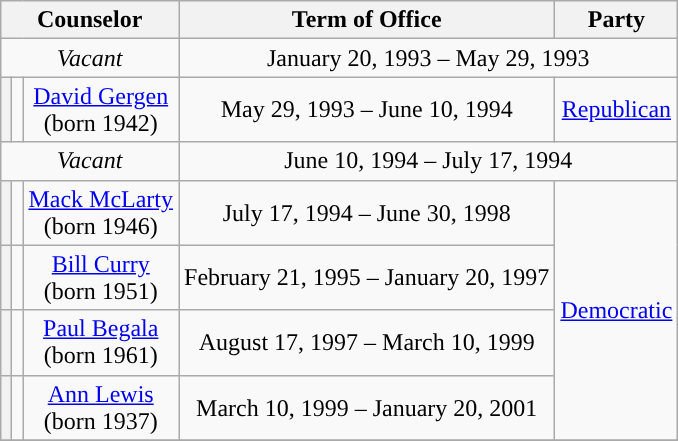<table class="wikitable sortable" style="text-align:center">
<tr>
<th colspan="3">Counselor</th>
<th>Term of Office<br></th>
<th>Party</th>
</tr>
<tr>
<td colspan=3><em>Vacant</em></td>
<td colspan=2>January 20, 1993 – May 29, 1993</td>
</tr>
<tr>
<th style="background:"></th>
<td></td>
<td><a href='#'>David Gergen</a><br>(born 1942)</td>
<td>May 29, 1993 – June 10, 1994<br></td>
<td><a href='#'>Republican</a></td>
</tr>
<tr>
<td colspan=3><em>Vacant</em></td>
<td colspan=2>June 10, 1994 – July 17, 1994</td>
</tr>
<tr>
<th style="background:"></th>
<td></td>
<td><a href='#'>Mack McLarty</a><br>(born 1946)</td>
<td>July 17, 1994 – June 30, 1998<br></td>
<td rowspan="4"><a href='#'>Democratic</a></td>
</tr>
<tr>
<th style="background:"></th>
<td></td>
<td><a href='#'>Bill Curry</a><br>(born 1951)</td>
<td>February 21, 1995 – January 20, 1997<br></td>
</tr>
<tr>
<th style="background:"></th>
<td></td>
<td><a href='#'>Paul Begala</a><br>(born 1961)</td>
<td>August 17, 1997 – March 10, 1999<br></td>
</tr>
<tr>
<th style="background:"></th>
<td></td>
<td><a href='#'>Ann Lewis</a><br>(born 1937)</td>
<td>March 10, 1999 – January 20, 2001<br></td>
</tr>
<tr>
</tr>
</table>
